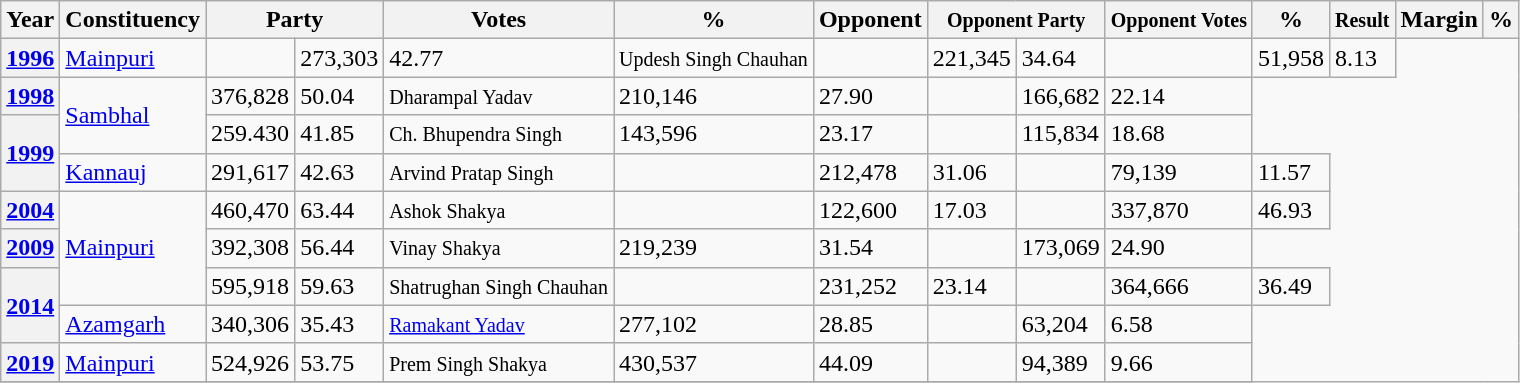<table class="sortable wikitable">
<tr>
<th>Year</th>
<th>Constituency</th>
<th colspan="2">Party</th>
<th>Votes</th>
<th>%</th>
<th>Opponent</th>
<th colspan="2"><small>Opponent Party</small></th>
<th><small>Opponent Votes</small></th>
<th>%</th>
<th><small>Result</small></th>
<th>Margin</th>
<th>%</th>
</tr>
<tr>
<th><a href='#'>1996</a></th>
<td><a href='#'>Mainpuri</a></td>
<td></td>
<td>273,303</td>
<td>42.77</td>
<td><small>Updesh Singh Chauhan</small></td>
<td></td>
<td>221,345</td>
<td>34.64</td>
<td></td>
<td>51,958</td>
<td>8.13</td>
</tr>
<tr>
<th><a href='#'>1998</a></th>
<td rowspan=2><a href='#'>Sambhal</a></td>
<td>376,828</td>
<td>50.04</td>
<td><small>Dharampal Yadav</small></td>
<td>210,146</td>
<td>27.90</td>
<td></td>
<td>166,682</td>
<td>22.14</td>
</tr>
<tr>
<th rowspan=2><a href='#'>1999</a></th>
<td>259.430</td>
<td>41.85</td>
<td><small>Ch. Bhupendra Singh</small></td>
<td>143,596</td>
<td>23.17</td>
<td></td>
<td>115,834</td>
<td>18.68</td>
</tr>
<tr>
<td><a href='#'>Kannauj</a></td>
<td>291,617</td>
<td>42.63</td>
<td><small>Arvind Pratap Singh</small></td>
<td></td>
<td>212,478</td>
<td>31.06</td>
<td></td>
<td>79,139</td>
<td>11.57</td>
</tr>
<tr>
<th><a href='#'>2004</a></th>
<td rowspan=3><a href='#'>Mainpuri</a></td>
<td>460,470</td>
<td>63.44</td>
<td><small>Ashok Shakya</small></td>
<td></td>
<td>122,600</td>
<td>17.03</td>
<td></td>
<td>337,870</td>
<td>46.93</td>
</tr>
<tr>
<th><a href='#'>2009</a></th>
<td>392,308</td>
<td>56.44</td>
<td><small>Vinay Shakya</small></td>
<td>219,239</td>
<td>31.54</td>
<td></td>
<td>173,069</td>
<td>24.90</td>
</tr>
<tr>
<th rowspan=2><a href='#'>2014</a></th>
<td>595,918</td>
<td>59.63</td>
<td><small>Shatrughan Singh Chauhan</small></td>
<td></td>
<td>231,252</td>
<td>23.14</td>
<td></td>
<td>364,666</td>
<td>36.49</td>
</tr>
<tr>
<td><a href='#'>Azamgarh</a></td>
<td>340,306</td>
<td>35.43</td>
<td><small><a href='#'>Ramakant Yadav</a></small></td>
<td>277,102</td>
<td>28.85</td>
<td></td>
<td>63,204</td>
<td>6.58</td>
</tr>
<tr>
<th><a href='#'>2019</a></th>
<td><a href='#'>Mainpuri</a></td>
<td>524,926</td>
<td>53.75</td>
<td><small>Prem Singh Shakya</small></td>
<td>430,537</td>
<td>44.09</td>
<td></td>
<td>94,389</td>
<td>9.66</td>
</tr>
<tr>
</tr>
</table>
